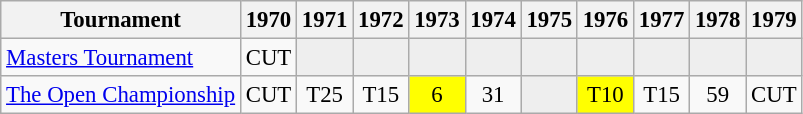<table class="wikitable" style="font-size:95%;text-align:center;">
<tr>
<th>Tournament</th>
<th>1970</th>
<th>1971</th>
<th>1972</th>
<th>1973</th>
<th>1974</th>
<th>1975</th>
<th>1976</th>
<th>1977</th>
<th>1978</th>
<th>1979</th>
</tr>
<tr>
<td align=left><a href='#'>Masters Tournament</a></td>
<td>CUT</td>
<td style="background:#eeeeee;"></td>
<td style="background:#eeeeee;"></td>
<td style="background:#eeeeee;"></td>
<td style="background:#eeeeee;"></td>
<td style="background:#eeeeee;"></td>
<td style="background:#eeeeee;"></td>
<td style="background:#eeeeee;"></td>
<td style="background:#eeeeee;"></td>
<td style="background:#eeeeee;"></td>
</tr>
<tr>
<td align=left><a href='#'>The Open Championship</a></td>
<td>CUT</td>
<td>T25</td>
<td>T15</td>
<td style="background:yellow;">6</td>
<td>31</td>
<td style="background:#eeeeee;"></td>
<td style="background:yellow;">T10</td>
<td>T15</td>
<td>59</td>
<td>CUT</td>
</tr>
</table>
